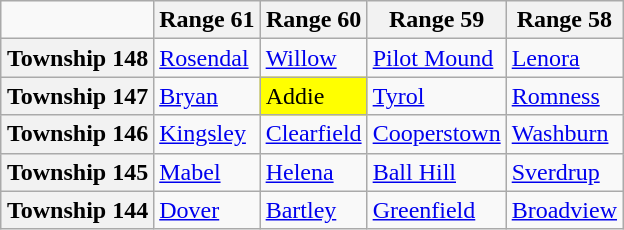<table class="wikitable" style="margin-left: auto; margin-right: auto; border: none;">
<tr>
<td></td>
<th scope="col">Range 61</th>
<th scope="col">Range 60</th>
<th scope="col">Range 59</th>
<th scope="col">Range 58</th>
</tr>
<tr>
<th scope="col">Township 148</th>
<td><a href='#'>Rosendal</a></td>
<td><a href='#'>Willow</a></td>
<td><a href='#'>Pilot Mound</a></td>
<td><a href='#'>Lenora</a></td>
</tr>
<tr>
<th scope="col">Township 147</th>
<td><a href='#'>Bryan</a></td>
<td style="background: yellow">Addie</td>
<td><a href='#'>Tyrol</a></td>
<td><a href='#'>Romness</a></td>
</tr>
<tr>
<th scope="col">Township 146</th>
<td><a href='#'>Kingsley</a></td>
<td><a href='#'>Clearfield</a></td>
<td><a href='#'>Cooperstown</a></td>
<td><a href='#'>Washburn</a></td>
</tr>
<tr>
<th scope="col">Township 145</th>
<td><a href='#'>Mabel</a></td>
<td><a href='#'>Helena</a></td>
<td><a href='#'>Ball Hill</a></td>
<td><a href='#'>Sverdrup</a></td>
</tr>
<tr>
<th scope="col">Township 144</th>
<td><a href='#'>Dover</a></td>
<td><a href='#'>Bartley</a></td>
<td><a href='#'>Greenfield</a></td>
<td><a href='#'>Broadview</a></td>
</tr>
</table>
